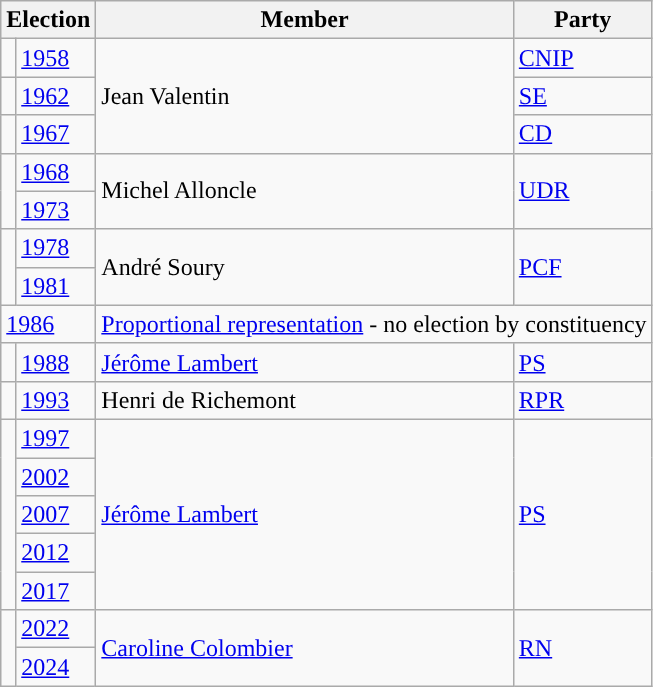<table class="wikitable">
<tr>
<th colspan="2">Election</th>
<th>Member</th>
<th>Party</th>
</tr>
<tr>
<td style="color:inherit;background-color: "></td>
<td><a href='#'>1958</a></td>
<td rowspan="3">Jean Valentin</td>
<td><a href='#'>CNIP</a></td>
</tr>
<tr>
<td style="color:inherit;background-color: "></td>
<td><a href='#'>1962</a></td>
<td><a href='#'>SE</a></td>
</tr>
<tr>
<td style="color:inherit;background-color: "></td>
<td><a href='#'>1967</a></td>
<td><a href='#'>CD</a></td>
</tr>
<tr>
<td rowspan="2" style="color:inherit;background-color: "></td>
<td><a href='#'>1968</a></td>
<td rowspan="2">Michel Alloncle</td>
<td rowspan="2"><a href='#'>UDR</a></td>
</tr>
<tr>
<td><a href='#'>1973</a></td>
</tr>
<tr>
<td rowspan="2" style="color:inherit;background-color: "></td>
<td><a href='#'>1978</a></td>
<td rowspan="2">André Soury</td>
<td rowspan="2"><a href='#'>PCF</a></td>
</tr>
<tr>
<td><a href='#'>1981</a></td>
</tr>
<tr>
<td colspan="2"><a href='#'>1986</a></td>
<td colspan="2"><a href='#'>Proportional representation</a> - no election by constituency</td>
</tr>
<tr>
<td style="color:inherit;background-color: "></td>
<td><a href='#'>1988</a></td>
<td><a href='#'>Jérôme Lambert</a></td>
<td><a href='#'>PS</a></td>
</tr>
<tr>
<td style="color:inherit;background-color: "></td>
<td><a href='#'>1993</a></td>
<td>Henri de Richemont</td>
<td><a href='#'>RPR</a></td>
</tr>
<tr>
<td rowspan="5" style="color:inherit;background-color: "></td>
<td><a href='#'>1997</a></td>
<td rowspan="5"><a href='#'>Jérôme Lambert</a></td>
<td rowspan="5"><a href='#'>PS</a></td>
</tr>
<tr>
<td><a href='#'>2002</a></td>
</tr>
<tr>
<td><a href='#'>2007</a></td>
</tr>
<tr>
<td><a href='#'>2012</a></td>
</tr>
<tr>
<td><a href='#'>2017</a></td>
</tr>
<tr>
<td rowspan="2" style="color:inherit;background-color: "></td>
<td><a href='#'>2022</a></td>
<td rowspan="2"><a href='#'>Caroline Colombier</a></td>
<td rowspan="2"><a href='#'>RN</a></td>
</tr>
<tr>
<td><a href='#'>2024</a></td>
</tr>
</table>
